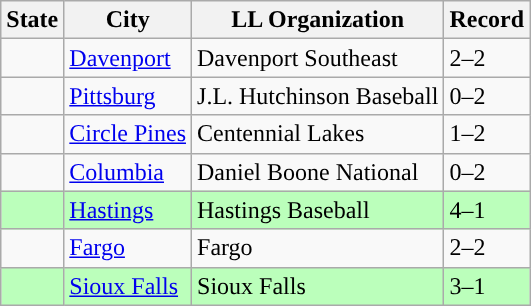<table class="wikitable">
<tr>
<th>State</th>
<th>City</th>
<th>LL Organization</th>
<th>Record</th>
</tr>
<tr>
<td><strong></strong></td>
<td><a href='#'>Davenport</a></td>
<td>Davenport Southeast</td>
<td>2–2</td>
</tr>
<tr>
<td><strong></strong></td>
<td><a href='#'>Pittsburg</a></td>
<td>J.L. Hutchinson Baseball</td>
<td>0–2</td>
</tr>
<tr>
<td><strong></strong></td>
<td><a href='#'>Circle Pines</a></td>
<td>Centennial Lakes</td>
<td>1–2</td>
</tr>
<tr>
<td><strong></strong></td>
<td><a href='#'>Columbia</a></td>
<td>Daniel Boone National</td>
<td>0–2</td>
</tr>
<tr bgcolor="bbffbb">
<td><strong></strong></td>
<td><a href='#'>Hastings</a></td>
<td>Hastings Baseball</td>
<td>4–1</td>
</tr>
<tr>
<td><strong></strong></td>
<td><a href='#'>Fargo</a></td>
<td>Fargo</td>
<td>2–2</td>
</tr>
<tr bgcolor="bbffbb">
<td><strong></strong></td>
<td><a href='#'>Sioux Falls</a></td>
<td>Sioux Falls</td>
<td>3–1</td>
</tr>
</table>
